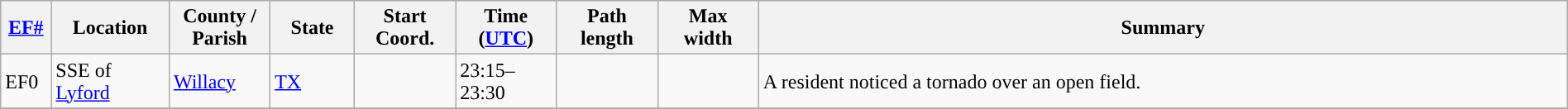<table class="wikitable sortable" style="width:100%;">
<tr>
<th scope="col"  style="width:3%; text-align:center;"><a href='#'>EF#</a></th>
<th scope="col"  style="width:7%; text-align:center;" class="unsortable">Location</th>
<th scope="col"  style="width:6%; text-align:center;" class="unsortable">County / Parish</th>
<th scope="col"  style="width:5%; text-align:center;">State</th>
<th scope="col"  style="width:6%; text-align:center;">Start Coord.</th>
<th scope="col"  style="width:6%; text-align:center;">Time (<a href='#'>UTC</a>)</th>
<th scope="col"  style="width:6%; text-align:center;">Path length</th>
<th scope="col"  style="width:6%; text-align:center;">Max width</th>
<th scope="col" class="unsortable" style="width:48%; text-align:center;">Summary</th>
</tr>
<tr>
<td>EF0</td>
<td>SSE of <a href='#'>Lyford</a></td>
<td><a href='#'>Willacy</a></td>
<td><a href='#'>TX</a></td>
<td></td>
<td>23:15–23:30</td>
<td></td>
<td></td>
<td>A resident noticed a tornado over an open field.</td>
</tr>
<tr>
</tr>
</table>
